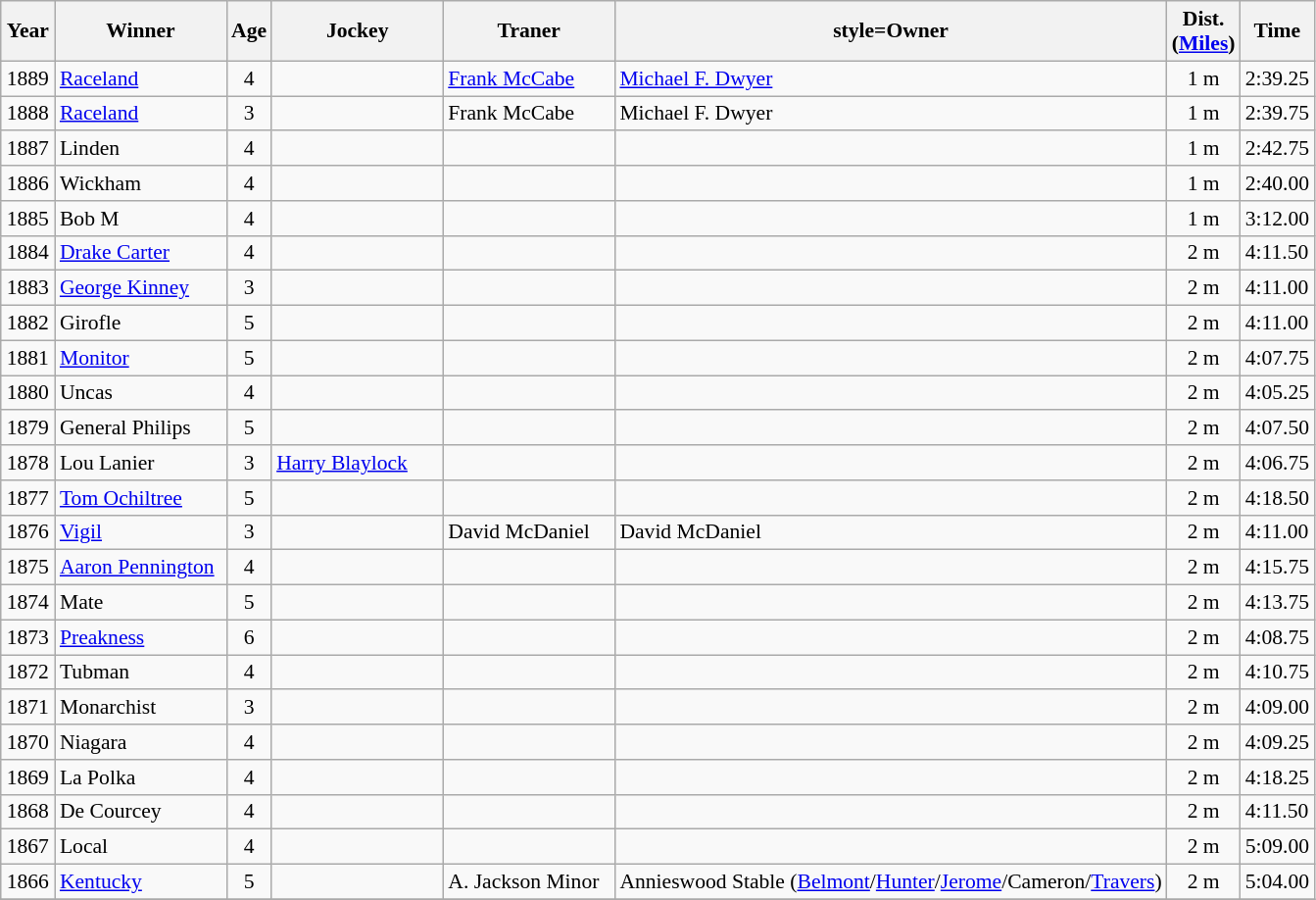<table class="wikitable sortable" style="font-size:90%">
<tr>
<th style="width:30px">Year<br></th>
<th style="width:110px">Winner<br></th>
<th style="width:20px">Age<br></th>
<th style="width:110px">Jockey<br></th>
<th style="width:110px">Traner<br></th>
<th>style=Owner<br></th>
<th style="width:35px">Dist.<br> <span>(<a href='#'>Miles</a>)</span></th>
<th style="width:25px">Time<br></th>
</tr>
<tr>
<td align=center>1889</td>
<td><a href='#'>Raceland</a></td>
<td align=center>4</td>
<td></td>
<td><a href='#'>Frank McCabe</a></td>
<td><a href='#'>Michael F. Dwyer</a></td>
<td align=center>1<span></span> m</td>
<td>2:39.25</td>
</tr>
<tr>
<td align=center>1888</td>
<td><a href='#'>Raceland</a></td>
<td align=center>3</td>
<td></td>
<td>Frank McCabe</td>
<td>Michael F. Dwyer</td>
<td align=center>1<span></span> m</td>
<td>2:39.75</td>
</tr>
<tr>
<td align=center>1887</td>
<td>Linden</td>
<td align=center>4</td>
<td></td>
<td></td>
<td></td>
<td align=center>1<span></span> m</td>
<td>2:42.75</td>
</tr>
<tr>
<td align=center>1886</td>
<td>Wickham</td>
<td align=center>4</td>
<td></td>
<td></td>
<td></td>
<td align=center>1<span></span> m</td>
<td>2:40.00</td>
</tr>
<tr>
<td align=center>1885</td>
<td>Bob M</td>
<td align=center>4</td>
<td></td>
<td></td>
<td></td>
<td align=center>1<span></span> m</td>
<td align=center>3:12.00</td>
</tr>
<tr>
<td align=center>1884</td>
<td><a href='#'>Drake Carter</a></td>
<td align=center>4</td>
<td></td>
<td></td>
<td></td>
<td align=center>2<span></span> m</td>
<td>4:11.50</td>
</tr>
<tr>
<td align=center>1883</td>
<td><a href='#'>George Kinney</a></td>
<td align=center>3</td>
<td></td>
<td></td>
<td></td>
<td align=center>2<span></span> m</td>
<td>4:11.00</td>
</tr>
<tr>
<td align=center>1882</td>
<td>Girofle</td>
<td align=center>5</td>
<td></td>
<td></td>
<td></td>
<td align=center>2<span></span> m</td>
<td>4:11.00</td>
</tr>
<tr>
<td align=center>1881</td>
<td><a href='#'>Monitor</a></td>
<td align=center>5</td>
<td></td>
<td></td>
<td></td>
<td align=center>2<span></span> m</td>
<td>4:07.75</td>
</tr>
<tr>
<td align=center>1880</td>
<td>Uncas</td>
<td align=center>4</td>
<td></td>
<td></td>
<td></td>
<td align=center>2<span></span> m</td>
<td>4:05.25</td>
</tr>
<tr>
<td align=center>1879</td>
<td>General Philips</td>
<td align=center>5</td>
<td></td>
<td></td>
<td></td>
<td align=center>2<span></span> m</td>
<td>4:07.50</td>
</tr>
<tr>
<td align=center>1878</td>
<td>Lou Lanier</td>
<td align=center>3</td>
<td><a href='#'>Harry Blaylock</a></td>
<td></td>
<td></td>
<td align=center>2<span></span> m</td>
<td>4:06.75</td>
</tr>
<tr>
<td align=center>1877</td>
<td><a href='#'>Tom Ochiltree</a></td>
<td align=center>5</td>
<td></td>
<td></td>
<td></td>
<td align=center>2<span></span> m</td>
<td>4:18.50</td>
</tr>
<tr>
<td align=center>1876</td>
<td><a href='#'>Vigil</a></td>
<td align=center>3</td>
<td></td>
<td>David McDaniel</td>
<td>David McDaniel</td>
<td align=center>2<span></span> m</td>
<td>4:11.00</td>
</tr>
<tr>
<td align=center>1875</td>
<td><a href='#'>Aaron Pennington</a></td>
<td align=center>4</td>
<td></td>
<td></td>
<td></td>
<td align=center>2<span></span> m</td>
<td>4:15.75</td>
</tr>
<tr>
<td align=center>1874</td>
<td>Mate</td>
<td align=center>5</td>
<td></td>
<td></td>
<td></td>
<td align=center>2<span></span> m</td>
<td>4:13.75</td>
</tr>
<tr>
<td align=center>1873</td>
<td><a href='#'>Preakness</a></td>
<td align=center>6</td>
<td></td>
<td></td>
<td></td>
<td align=center>2<span></span> m</td>
<td>4:08.75</td>
</tr>
<tr>
<td align=center>1872</td>
<td>Tubman</td>
<td align=center>4</td>
<td></td>
<td></td>
<td></td>
<td align=center>2<span></span> m</td>
<td>4:10.75</td>
</tr>
<tr>
<td align=center>1871</td>
<td>Monarchist</td>
<td align=center>3</td>
<td></td>
<td></td>
<td></td>
<td align=center>2<span></span> m</td>
<td>4:09.00</td>
</tr>
<tr>
<td align=center>1870</td>
<td>Niagara</td>
<td align=center>4</td>
<td></td>
<td></td>
<td></td>
<td align=center>2<span></span> m</td>
<td>4:09.25</td>
</tr>
<tr>
<td align=center>1869</td>
<td>La Polka</td>
<td align=center>4</td>
<td></td>
<td></td>
<td></td>
<td align=center>2<span></span> m</td>
<td>4:18.25</td>
</tr>
<tr>
<td align=center>1868</td>
<td>De Courcey</td>
<td align=center>4</td>
<td></td>
<td></td>
<td></td>
<td align=center>2<span></span> m</td>
<td>4:11.50</td>
</tr>
<tr>
<td align=center>1867</td>
<td>Local</td>
<td align=center>4</td>
<td></td>
<td></td>
<td></td>
<td align=center>2<span></span> m</td>
<td>5:09.00</td>
</tr>
<tr>
<td align=center>1866</td>
<td><a href='#'>Kentucky</a></td>
<td align=center>5</td>
<td></td>
<td>A. Jackson Minor</td>
<td>Annieswood Stable (<a href='#'>Belmont</a>/<a href='#'>Hunter</a>/<a href='#'>Jerome</a>/Cameron/<a href='#'>Travers</a>)</td>
<td align=center>2<span></span> m</td>
<td>5:04.00</td>
</tr>
<tr>
</tr>
</table>
